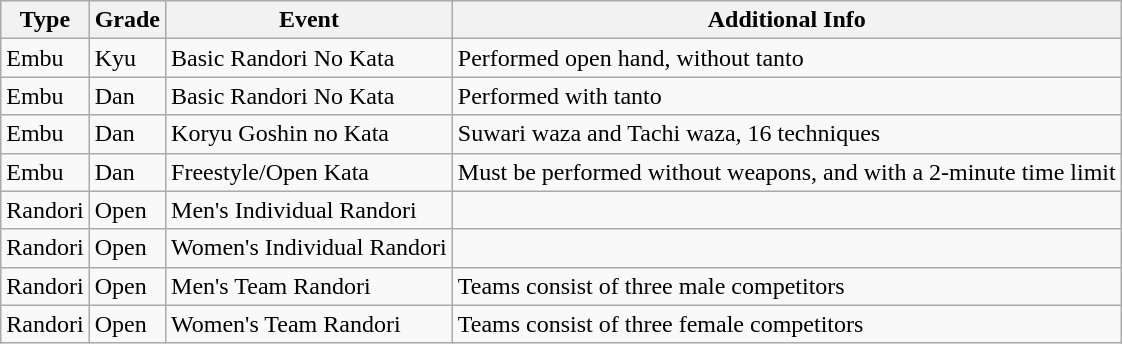<table class="wikitable">
<tr>
<th>Type</th>
<th>Grade</th>
<th>Event</th>
<th>Additional Info</th>
</tr>
<tr>
<td>Embu</td>
<td>Kyu</td>
<td>Basic Randori No Kata</td>
<td>Performed open hand, without tanto</td>
</tr>
<tr>
<td>Embu</td>
<td>Dan</td>
<td>Basic Randori No Kata</td>
<td>Performed with tanto</td>
</tr>
<tr>
<td>Embu</td>
<td>Dan</td>
<td>Koryu Goshin no Kata</td>
<td>Suwari waza and Tachi waza, 16 techniques</td>
</tr>
<tr>
<td>Embu</td>
<td>Dan</td>
<td>Freestyle/Open Kata</td>
<td>Must be performed without weapons, and with a 2-minute time limit</td>
</tr>
<tr>
<td>Randori</td>
<td>Open</td>
<td>Men's Individual Randori</td>
<td></td>
</tr>
<tr>
<td>Randori</td>
<td>Open</td>
<td>Women's Individual Randori</td>
<td></td>
</tr>
<tr>
<td>Randori</td>
<td>Open</td>
<td>Men's Team Randori</td>
<td>Teams consist of three male competitors</td>
</tr>
<tr>
<td>Randori</td>
<td>Open</td>
<td>Women's Team Randori</td>
<td>Teams consist of three female competitors</td>
</tr>
</table>
